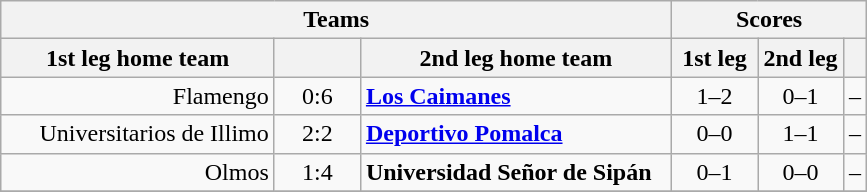<table class="wikitable" style="text-align: center;">
<tr>
<th colspan=3>Teams</th>
<th colspan=3>Scores</th>
</tr>
<tr>
<th width="175">1st leg home team</th>
<th width="50"></th>
<th width="200">2nd leg home team</th>
<th width="50">1st leg</th>
<th width="50">2nd leg</th>
<th></th>
</tr>
<tr>
<td align=right>Flamengo</td>
<td>0:6</td>
<td align=left><strong><a href='#'>Los Caimanes</a></strong></td>
<td>1–2</td>
<td>0–1</td>
<td>–</td>
</tr>
<tr>
<td align=right>Universitarios de Illimo</td>
<td>2:2</td>
<td align=left><strong><a href='#'>Deportivo Pomalca</a></strong></td>
<td>0–0</td>
<td>1–1</td>
<td>–</td>
</tr>
<tr>
<td align=right>Olmos</td>
<td>1:4</td>
<td align=left><strong>Universidad Señor de Sipán</strong></td>
<td>0–1</td>
<td>0–0</td>
<td>–</td>
</tr>
<tr>
</tr>
</table>
